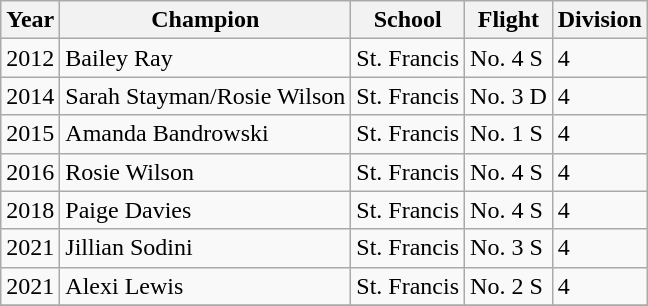<table class="wikitable collapsible sortable">
<tr>
<th>Year</th>
<th>Champion</th>
<th>School</th>
<th>Flight</th>
<th>Division</th>
</tr>
<tr>
<td>2012</td>
<td>Bailey Ray</td>
<td>St. Francis</td>
<td>No. 4 S</td>
<td>4</td>
</tr>
<tr>
<td>2014</td>
<td>Sarah Stayman/Rosie Wilson</td>
<td>St. Francis</td>
<td>No. 3 D</td>
<td>4</td>
</tr>
<tr>
<td>2015</td>
<td>Amanda Bandrowski</td>
<td>St. Francis</td>
<td>No. 1 S</td>
<td>4</td>
</tr>
<tr>
<td>2016</td>
<td>Rosie Wilson</td>
<td>St. Francis</td>
<td>No. 4 S</td>
<td>4</td>
</tr>
<tr>
<td>2018</td>
<td>Paige Davies</td>
<td>St. Francis</td>
<td>No. 4 S</td>
<td>4</td>
</tr>
<tr>
<td>2021</td>
<td>Jillian Sodini</td>
<td>St. Francis</td>
<td>No. 3 S</td>
<td>4</td>
</tr>
<tr>
<td>2021</td>
<td>Alexi Lewis</td>
<td>St. Francis</td>
<td>No. 2 S</td>
<td>4</td>
</tr>
<tr>
</tr>
</table>
